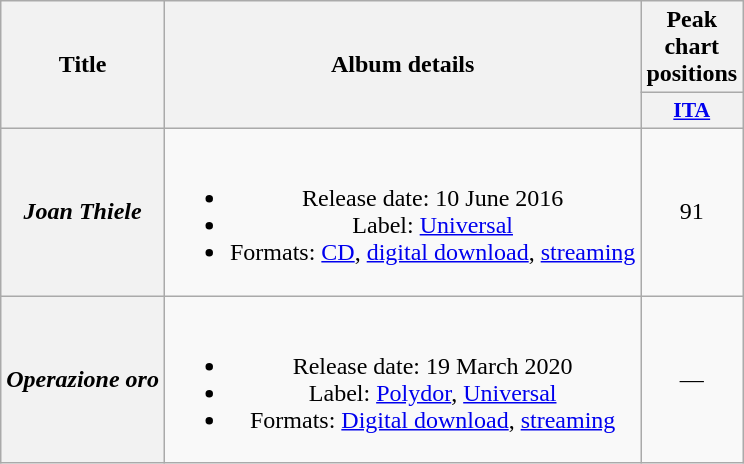<table class="wikitable plainrowheaders" style="text-align:center;">
<tr>
<th scope="col" rowspan="2">Title</th>
<th scope="col" rowspan="2">Album details</th>
<th scope="col" colspan="1">Peak chart positions</th>
</tr>
<tr>
<th scope="col" style="width:3em;font-size:90%;"><a href='#'>ITA</a><br></th>
</tr>
<tr>
<th scope="row"><em>Joan Thiele</em></th>
<td><br><ul><li>Release date: 10 June 2016</li><li>Label: <a href='#'>Universal</a></li><li>Formats: <a href='#'>CD</a>, <a href='#'>digital download</a>, <a href='#'>streaming</a></li></ul></td>
<td>91</td>
</tr>
<tr>
<th scope="row"><em>Operazione oro</em></th>
<td><br><ul><li>Release date: 19 March 2020</li><li>Label: <a href='#'>Polydor</a>, <a href='#'>Universal</a></li><li>Formats: <a href='#'>Digital download</a>, <a href='#'>streaming</a></li></ul></td>
<td>—</td>
</tr>
</table>
